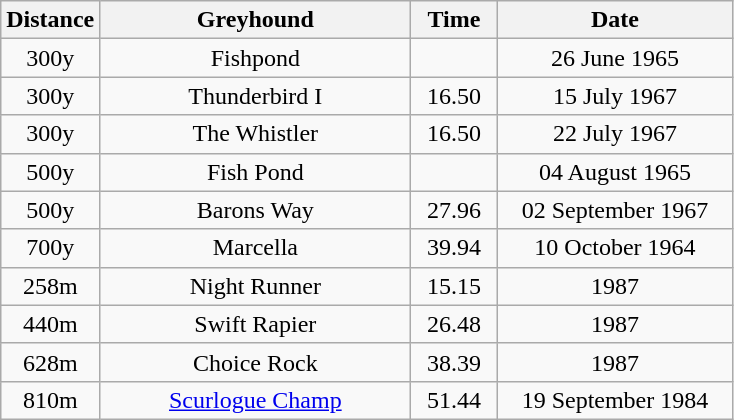<table class="wikitable" style="font-size: 100%">
<tr>
<th width=50>Distance</th>
<th width=200>Greyhound</th>
<th width=50>Time</th>
<th width=150>Date</th>
</tr>
<tr align=center>
<td>300y</td>
<td>Fishpond</td>
<td></td>
<td>26 June 1965</td>
</tr>
<tr align=center>
<td>300y</td>
<td>Thunderbird I</td>
<td>16.50</td>
<td>15 July 1967</td>
</tr>
<tr align=center>
<td>300y</td>
<td>The Whistler</td>
<td>16.50</td>
<td>22 July 1967</td>
</tr>
<tr align=center>
<td>500y</td>
<td>Fish Pond</td>
<td></td>
<td>04 August 1965</td>
</tr>
<tr align=center>
<td>500y</td>
<td>Barons Way</td>
<td>27.96</td>
<td>02 September 1967</td>
</tr>
<tr align=center>
<td>700y</td>
<td>Marcella</td>
<td>39.94</td>
<td>10 October 1964</td>
</tr>
<tr align=center>
<td>258m</td>
<td>Night Runner</td>
<td>15.15</td>
<td>1987</td>
</tr>
<tr align=center>
<td>440m</td>
<td>Swift Rapier</td>
<td>26.48</td>
<td>1987</td>
</tr>
<tr align=center>
<td>628m</td>
<td>Choice Rock</td>
<td>38.39</td>
<td>1987</td>
</tr>
<tr align=center>
<td>810m</td>
<td><a href='#'>Scurlogue Champ</a></td>
<td>51.44</td>
<td>19 September 1984</td>
</tr>
</table>
